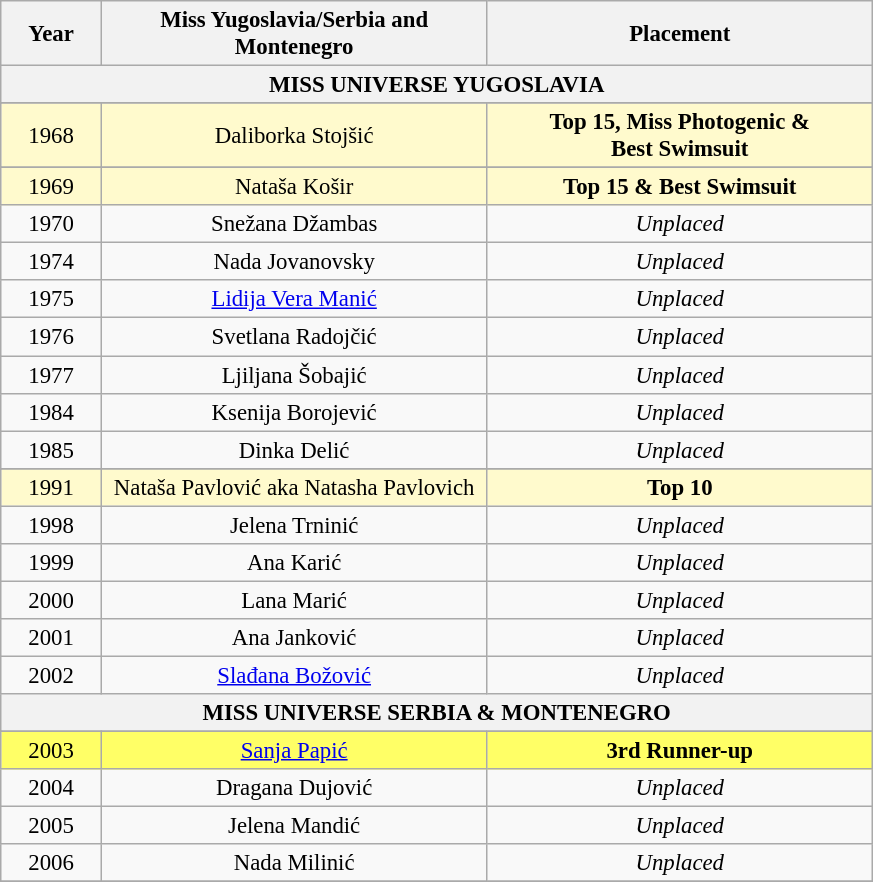<table class="wikitable sortable" style="font-size: 95%; text-align:center">
<tr>
<th width="60">Year</th>
<th width="250">Miss Yugoslavia/Serbia and Montenegro</th>
<th width="250">Placement</th>
</tr>
<tr>
<th colspan="15"><strong>MISS UNIVERSE YUGOSLAVIA</strong></th>
</tr>
<tr>
</tr>
<tr style="background-color:#FFFACD;">
<td>1968</td>
<td>Daliborka Stojšić</td>
<td><strong>Top 15,</strong> <strong>Miss Photogenic &</strong><br><strong>Best Swimsuit</strong></td>
</tr>
<tr>
</tr>
<tr style="background-color:#FFFACD;">
<td>1969</td>
<td>Nataša Košir</td>
<td><strong>Top 15 &</strong> <strong>Best Swimsuit</strong></td>
</tr>
<tr>
<td>1970</td>
<td>Snežana Džambas</td>
<td><em>Unplaced</em></td>
</tr>
<tr>
<td>1974</td>
<td>Nada Jovanovsky</td>
<td><em>Unplaced</em></td>
</tr>
<tr>
<td>1975</td>
<td><a href='#'>Lidija Vera Manić</a></td>
<td><em>Unplaced</em></td>
</tr>
<tr>
<td>1976</td>
<td>Svetlana Radojčić</td>
<td><em>Unplaced</em></td>
</tr>
<tr>
<td>1977</td>
<td>Ljiljana Šobajić</td>
<td><em>Unplaced</em></td>
</tr>
<tr>
<td>1984</td>
<td>Ksenija Borojević</td>
<td><em>Unplaced</em></td>
</tr>
<tr>
<td>1985</td>
<td>Dinka Delić</td>
<td><em>Unplaced</em></td>
</tr>
<tr>
</tr>
<tr style="background-color:#FFFACD;">
<td>1991</td>
<td>Nataša Pavlović aka Natasha Pavlovich</td>
<td><strong>Top 10</strong></td>
</tr>
<tr>
<td>1998</td>
<td>Jelena Trninić</td>
<td><em>Unplaced</em></td>
</tr>
<tr>
<td>1999</td>
<td>Ana Karić</td>
<td><em>Unplaced</em></td>
</tr>
<tr>
<td>2000</td>
<td>Lana Marić</td>
<td><em>Unplaced</em></td>
</tr>
<tr>
<td>2001</td>
<td>Ana Janković</td>
<td><em>Unplaced</em></td>
</tr>
<tr>
<td>2002</td>
<td><a href='#'>Slađana Božović</a></td>
<td><em>Unplaced</em></td>
</tr>
<tr>
<th colspan="4"><strong>MISS UNIVERSE SERBIA & MONTENEGRO</strong></th>
</tr>
<tr>
</tr>
<tr style="background-color:#FFFF66;">
<td>2003</td>
<td><a href='#'>Sanja Papić</a></td>
<td><strong>3rd Runner-up</strong></td>
</tr>
<tr>
<td>2004</td>
<td>Dragana Dujović</td>
<td><em>Unplaced</em></td>
</tr>
<tr>
<td>2005</td>
<td>Jelena Mandić</td>
<td><em>Unplaced</em></td>
</tr>
<tr>
<td>2006</td>
<td>Nada Milinić</td>
<td><em>Unplaced</em></td>
</tr>
<tr>
</tr>
</table>
